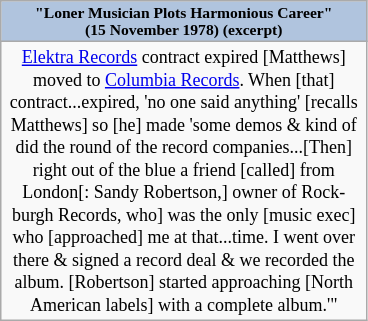<table class="wikitable floatleft" style="text-align: center; width: 245px">
<tr>
<th style="background: #B0C4DE; font-size: 65%">"Loner Musician Plots Harmonious Career" <br> (15 November 1978) (excerpt)</th>
</tr>
<tr>
<td style="font-size: 75%"><a href='#'>Elektra Records</a> contract expired [Matthews] moved to <a href='#'>Columbia Records</a>. When [that] contract<span>...</span>expired, 'no one said anything' [recalls Matthews] so [he] made 'some demos & kind of did the round of the record companies<span>...</span>[Then] right out of the blue a friend [called] from London[: Sandy Robertson,] owner of Rock- burgh Records, who] was the only [music exec] who [approached] me at that<span>...</span>time. I went over there & signed a record deal & we recorded the album. [Robertson] started approaching [North American labels] with a complete album.'"</td>
</tr>
</table>
